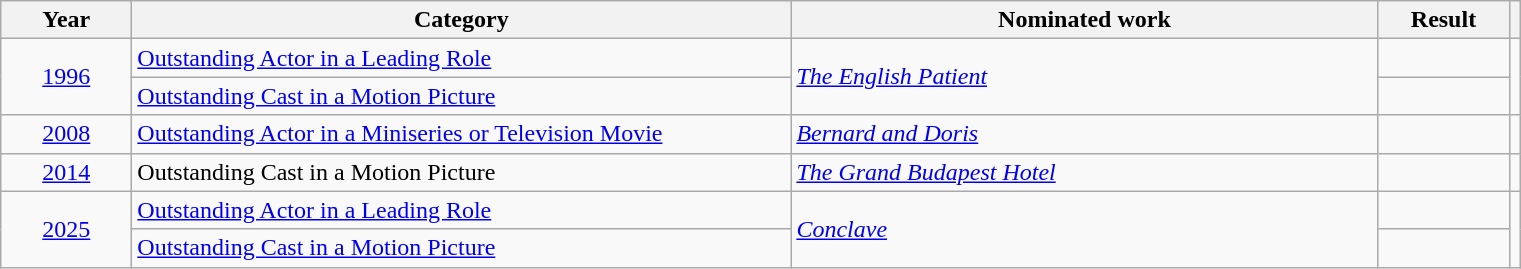<table class=wikitable>
<tr>
<th scope="col" style="width:5em;">Year</th>
<th scope="col" style="width:27em;">Category</th>
<th scope="col" style="width:24em;">Nominated work</th>
<th scope="col" style="width:5em;">Result</th>
<th></th>
</tr>
<tr>
<td rowspan="2" style="text-align:center;"><a href='#'>1996</a></td>
<td><a href='#'>Outstanding Actor in a Leading Role</a></td>
<td rowspan="2"><em><a href='#'>The English Patient</a></em></td>
<td></td>
<td rowspan="2" style="text-align:center;"></td>
</tr>
<tr>
<td><a href='#'>Outstanding Cast in a Motion Picture</a></td>
<td></td>
</tr>
<tr>
<td style="text-align:center;"><a href='#'>2008</a></td>
<td><a href='#'>Outstanding Actor in a Miniseries or Television Movie</a></td>
<td><em><a href='#'>Bernard and Doris</a></em></td>
<td></td>
<td style="text-align:center;"></td>
</tr>
<tr>
<td style="text-align:center;"><a href='#'>2014</a></td>
<td>Outstanding Cast in a Motion Picture</td>
<td><em><a href='#'>The Grand Budapest Hotel</a></em></td>
<td></td>
<td style="text-align:center;"></td>
</tr>
<tr>
<td rowspan="2" style="text-align:center;"><a href='#'>2025</a></td>
<td><a href='#'>Outstanding Actor in a Leading Role</a></td>
<td rowspan="2"><em><a href='#'>Conclave</a></em></td>
<td></td>
<td rowspan="2" style="text-align:center;"></td>
</tr>
<tr>
<td><a href='#'>Outstanding Cast in a Motion Picture</a></td>
<td></td>
</tr>
</table>
